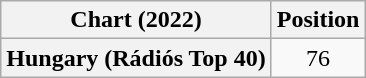<table class="wikitable plainrowheaders" style="text-align:center;">
<tr>
<th>Chart (2022)</th>
<th>Position</th>
</tr>
<tr>
<th scope="row">Hungary (Rádiós Top 40)</th>
<td>76</td>
</tr>
</table>
